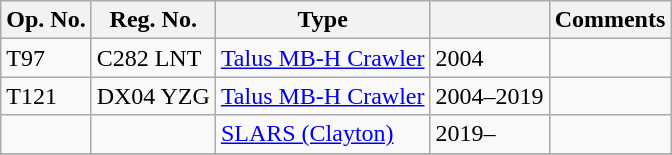<table class="wikitable">
<tr>
<th>Op. No.</th>
<th>Reg. No.</th>
<th>Type</th>
<th></th>
<th>Comments</th>
</tr>
<tr>
<td>T97</td>
<td>C282 LNT</td>
<td><a href='#'>Talus MB-H Crawler</a></td>
<td>2004</td>
<td></td>
</tr>
<tr>
<td>T121</td>
<td>DX04 YZG</td>
<td><a href='#'>Talus MB-H Crawler</a></td>
<td>2004–2019</td>
<td></td>
</tr>
<tr>
<td></td>
<td></td>
<td><a href='#'>SLARS (Clayton)</a></td>
<td>2019–</td>
<td></td>
</tr>
<tr>
</tr>
</table>
